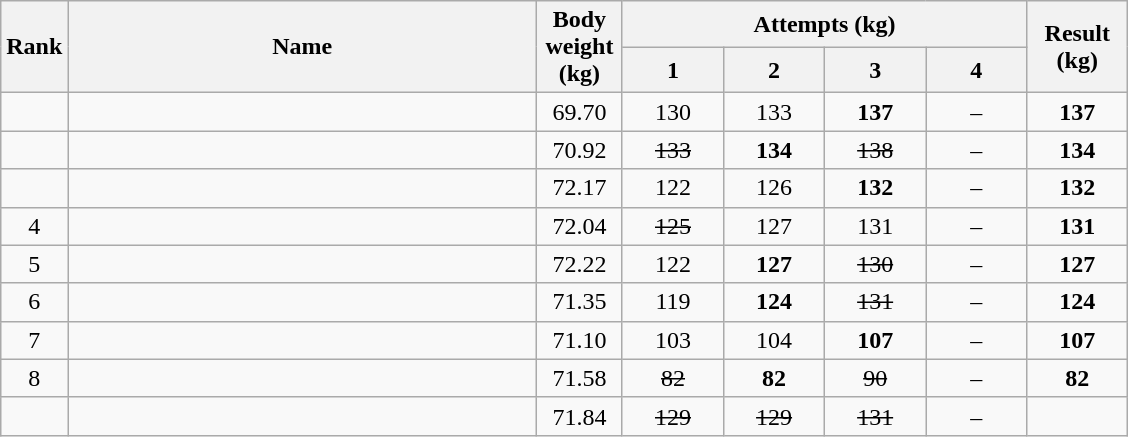<table class="wikitable" style="text-align:center;">
<tr>
<th rowspan="2">Rank</th>
<th rowspan="2" width="305">Name</th>
<th rowspan="2" width="50">Body weight (kg)</th>
<th colspan="4">Attempts (kg)</th>
<th rowspan="2" width="60">Result (kg)</th>
</tr>
<tr>
<th width="60">1</th>
<th width="60">2</th>
<th width="60">3</th>
<th width="60">4</th>
</tr>
<tr>
<td></td>
<td align="left"></td>
<td>69.70</td>
<td>130</td>
<td>133</td>
<td><strong>137</strong></td>
<td>–</td>
<td><strong>137</strong></td>
</tr>
<tr>
<td></td>
<td align="left"></td>
<td>70.92</td>
<td><s>133</s></td>
<td><strong>134</strong></td>
<td><s>138</s></td>
<td>–</td>
<td><strong>134</strong></td>
</tr>
<tr>
<td></td>
<td align="left"></td>
<td>72.17</td>
<td>122</td>
<td>126</td>
<td><strong>132</strong></td>
<td>–</td>
<td><strong>132</strong></td>
</tr>
<tr>
<td>4</td>
<td align="left"></td>
<td>72.04</td>
<td><s>125</s></td>
<td>127</td>
<td>131</td>
<td>–</td>
<td><strong>131</strong></td>
</tr>
<tr>
<td>5</td>
<td align="left"></td>
<td>72.22</td>
<td>122</td>
<td><strong>127</strong></td>
<td><s>130</s></td>
<td>–</td>
<td><strong>127</strong></td>
</tr>
<tr>
<td>6</td>
<td align="left"></td>
<td>71.35</td>
<td>119</td>
<td><strong>124</strong></td>
<td><s>131</s></td>
<td>–</td>
<td><strong>124</strong></td>
</tr>
<tr>
<td>7</td>
<td align="left"></td>
<td>71.10</td>
<td>103</td>
<td>104</td>
<td><strong>107</strong></td>
<td>–</td>
<td><strong>107</strong></td>
</tr>
<tr>
<td>8</td>
<td align="left"></td>
<td>71.58</td>
<td><s>82</s></td>
<td><strong>82</strong></td>
<td><s>90</s></td>
<td>–</td>
<td><strong>82</strong></td>
</tr>
<tr>
<td></td>
<td align="left"></td>
<td>71.84</td>
<td><s>129</s></td>
<td><s>129</s></td>
<td><s>131</s></td>
<td>–</td>
<td><strong></strong></td>
</tr>
</table>
